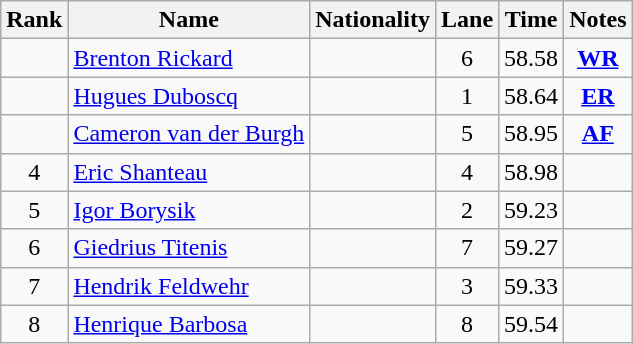<table class="wikitable sortable" style="text-align:center">
<tr>
<th>Rank</th>
<th>Name</th>
<th>Nationality</th>
<th>Lane</th>
<th>Time</th>
<th>Notes</th>
</tr>
<tr>
<td></td>
<td align=left><a href='#'>Brenton Rickard</a></td>
<td align=left></td>
<td>6</td>
<td>58.58</td>
<td><strong><a href='#'>WR</a></strong></td>
</tr>
<tr>
<td></td>
<td align=left><a href='#'>Hugues Duboscq</a></td>
<td align=left></td>
<td>1</td>
<td>58.64</td>
<td><strong><a href='#'>ER</a></strong></td>
</tr>
<tr>
<td></td>
<td align=left><a href='#'>Cameron van der Burgh</a></td>
<td align=left></td>
<td>5</td>
<td>58.95</td>
<td><strong><a href='#'>AF</a></strong></td>
</tr>
<tr>
<td>4</td>
<td align=left><a href='#'>Eric Shanteau</a></td>
<td align=left></td>
<td>4</td>
<td>58.98</td>
<td></td>
</tr>
<tr>
<td>5</td>
<td align=left><a href='#'>Igor Borysik</a></td>
<td align=left></td>
<td>2</td>
<td>59.23</td>
<td></td>
</tr>
<tr>
<td>6</td>
<td align=left><a href='#'>Giedrius Titenis</a></td>
<td align=left></td>
<td>7</td>
<td>59.27</td>
<td></td>
</tr>
<tr>
<td>7</td>
<td align=left><a href='#'>Hendrik Feldwehr</a></td>
<td align=left></td>
<td>3</td>
<td>59.33</td>
<td></td>
</tr>
<tr>
<td>8</td>
<td align=left><a href='#'>Henrique Barbosa</a></td>
<td align=left></td>
<td>8</td>
<td>59.54</td>
<td></td>
</tr>
</table>
